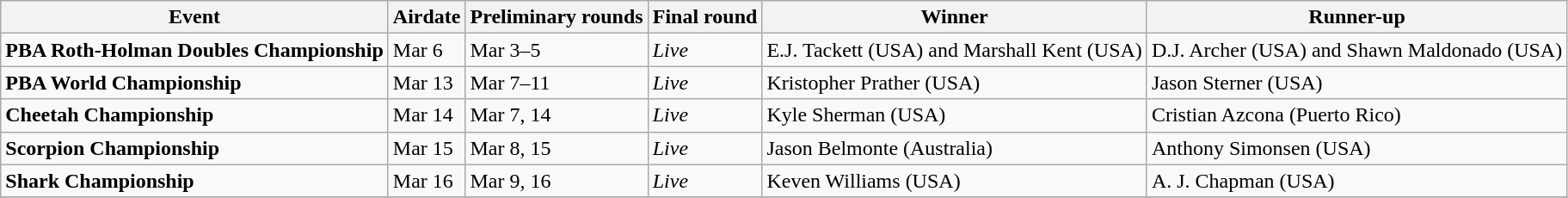<table class="wikitable">
<tr>
<th>Event</th>
<th>Airdate</th>
<th>Preliminary rounds</th>
<th>Final round</th>
<th>Winner</th>
<th>Runner-up</th>
</tr>
<tr>
<td><strong>PBA Roth-Holman Doubles Championship</strong></td>
<td>Mar 6</td>
<td>Mar 3–5</td>
<td><em>Live</em></td>
<td>E.J. Tackett (USA) and Marshall Kent (USA)</td>
<td>D.J. Archer (USA) and Shawn Maldonado (USA)</td>
</tr>
<tr>
<td><strong>PBA World Championship</strong></td>
<td>Mar 13</td>
<td>Mar 7–11</td>
<td><em>Live</em></td>
<td>Kristopher Prather (USA)</td>
<td>Jason Sterner (USA)</td>
</tr>
<tr>
<td><strong>Cheetah Championship</strong></td>
<td>Mar 14</td>
<td>Mar 7, 14</td>
<td><em>Live</em></td>
<td>Kyle Sherman (USA)</td>
<td>Cristian Azcona (Puerto Rico)</td>
</tr>
<tr>
<td><strong>Scorpion Championship</strong></td>
<td>Mar 15</td>
<td>Mar 8, 15</td>
<td><em>Live</em></td>
<td>Jason Belmonte (Australia)</td>
<td>Anthony Simonsen (USA)</td>
</tr>
<tr>
<td><strong>Shark Championship</strong></td>
<td>Mar 16</td>
<td>Mar 9, 16</td>
<td><em>Live</em></td>
<td>Keven Williams (USA)</td>
<td>A. J. Chapman (USA)</td>
</tr>
<tr>
</tr>
</table>
